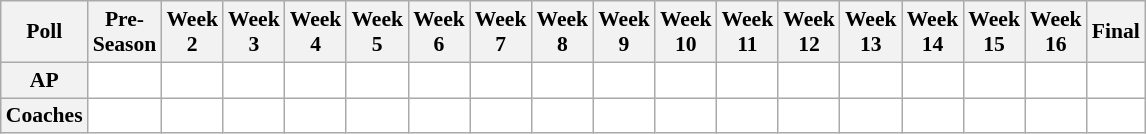<table class="wikitable" style="white-space:nowrap;font-size:90%">
<tr>
<th>Poll</th>
<th>Pre-<br>Season</th>
<th>Week<br>2</th>
<th>Week<br>3</th>
<th>Week<br>4</th>
<th>Week<br>5</th>
<th>Week<br>6</th>
<th>Week<br>7</th>
<th>Week<br>8</th>
<th>Week<br>9</th>
<th>Week<br>10</th>
<th>Week<br>11</th>
<th>Week<br>12</th>
<th>Week<br>13</th>
<th>Week<br>14</th>
<th>Week<br>15</th>
<th>Week<br>16</th>
<th>Final</th>
</tr>
<tr style="text-align:center;">
<th>AP</th>
<td style="background:#FFF;"></td>
<td style="background:#FFF;"></td>
<td style="background:#FFF;"></td>
<td style="background:#FFF;"></td>
<td style="background:#FFF;"></td>
<td style="background:#FFF;"></td>
<td style="background:#FFF;"></td>
<td style="background:#FFF;"></td>
<td style="background:#FFF;"></td>
<td style="background:#FFF;"></td>
<td style="background:#FFF;"></td>
<td style="background:#FFF;"></td>
<td style="background:#FFF;"></td>
<td style="background:#FFF;"></td>
<td style="background:#FFF;"></td>
<td style="background:#FFF;"></td>
<td style="background:#FFF;"></td>
</tr>
<tr style="text-align:center;">
<th>Coaches</th>
<td style="background:#FFF;"></td>
<td style="background:#FFF;"></td>
<td style="background:#FFF;"></td>
<td style="background:#FFF;"></td>
<td style="background:#FFF;"></td>
<td style="background:#FFF;"></td>
<td style="background:#FFF;"></td>
<td style="background:#FFF;"></td>
<td style="background:#FFF;"></td>
<td style="background:#FFF;"></td>
<td style="background:#FFF;"></td>
<td style="background:#FFF;"></td>
<td style="background:#FFF;"></td>
<td style="background:#FFF;"></td>
<td style="background:#FFF;"></td>
<td style="background:#FFF;"></td>
<td style="background:#FFF;"></td>
</tr>
</table>
